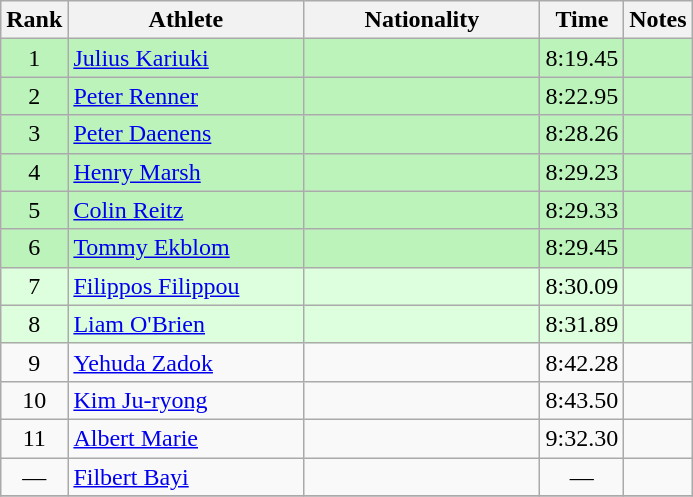<table class="wikitable sortable" style="text-align:center">
<tr>
<th width=30>Rank</th>
<th width=150>Athlete</th>
<th width=150>Nationality</th>
<th width=30>Time</th>
<th width=30>Notes</th>
</tr>
<tr bgcolor=bbf3bb>
<td>1</td>
<td align="left"><a href='#'>Julius Kariuki</a></td>
<td align="left"></td>
<td>8:19.45</td>
<td></td>
</tr>
<tr bgcolor=bbf3bb>
<td>2</td>
<td align="left"><a href='#'>Peter Renner</a></td>
<td align="left"></td>
<td>8:22.95</td>
<td></td>
</tr>
<tr bgcolor=bbf3bb>
<td>3</td>
<td align="left"><a href='#'>Peter Daenens</a></td>
<td align="left"></td>
<td>8:28.26</td>
<td></td>
</tr>
<tr bgcolor=bbf3bb>
<td>4</td>
<td align="left"><a href='#'>Henry Marsh</a></td>
<td align="left"></td>
<td>8:29.23</td>
<td></td>
</tr>
<tr bgcolor=bbf3bb>
<td>5</td>
<td align="left"><a href='#'>Colin Reitz</a></td>
<td align="left"></td>
<td>8:29.33</td>
<td></td>
</tr>
<tr bgcolor=bbf3bb>
<td>6</td>
<td align="left"><a href='#'>Tommy Ekblom</a></td>
<td align="left"></td>
<td>8:29.45</td>
<td></td>
</tr>
<tr bgcolor=#ddffdd>
<td>7</td>
<td align="left"><a href='#'>Filippos Filippou</a></td>
<td align="left"></td>
<td>8:30.09</td>
<td></td>
</tr>
<tr bgcolor=#ddffdd>
<td>8</td>
<td align="left"><a href='#'>Liam O'Brien</a></td>
<td align="left"></td>
<td>8:31.89</td>
<td></td>
</tr>
<tr>
<td>9</td>
<td align="left"><a href='#'>Yehuda Zadok</a></td>
<td align="left"></td>
<td>8:42.28</td>
<td></td>
</tr>
<tr>
<td>10</td>
<td align="left"><a href='#'>Kim Ju-ryong</a></td>
<td align="left"></td>
<td>8:43.50</td>
<td></td>
</tr>
<tr>
<td>11</td>
<td align="left"><a href='#'>Albert Marie</a></td>
<td align="left"></td>
<td>9:32.30</td>
<td></td>
</tr>
<tr>
<td>—</td>
<td align="left"><a href='#'>Filbert Bayi</a></td>
<td align="left"></td>
<td>—</td>
<td></td>
</tr>
<tr>
</tr>
</table>
